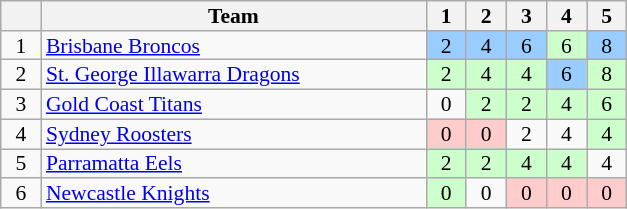<table class="wikitable" style="text-align:center; line-height: 90%; font-size:90%;">
<tr>
<th width=20 abbr="Position"></th>
<th width=250>Team</th>
<th width=20 abbr="Round 1">1</th>
<th width=20 abbr="Round 2">2</th>
<th width=20 abbr="Round 3">3</th>
<th width=20 abbr="Round 4">4</th>
<th width=20 abbr="Round 5">5</th>
</tr>
<tr>
<td>1</td>
<td style="text-align:left;"> <a href='#'>Brisbane Broncos</a></td>
<td style="background: #99ccff;">2</td>
<td style="background: #99ccff;">4</td>
<td style="background: #99ccff;">6</td>
<td style="background: #ccffcc;">6</td>
<td style="background: #99ccff;">8</td>
</tr>
<tr>
<td>2</td>
<td style="text-align:left;"> <a href='#'>St. George Illawarra Dragons</a></td>
<td style="background: #ccffcc;">2</td>
<td style="background: #ccffcc;">4</td>
<td style="background: #ccffcc;">4</td>
<td style="background: #99ccff;">6</td>
<td style="background: #ccffcc;">8</td>
</tr>
<tr>
<td>3</td>
<td style="text-align:left;"> <a href='#'>Gold Coast Titans</a></td>
<td>0</td>
<td style="background: #ccffcc;">2</td>
<td style="background: #ccffcc;">2</td>
<td style="background: #ccffcc;">4</td>
<td style="background: #ccffcc;">6</td>
</tr>
<tr>
<td>4</td>
<td style="text-align:left;"> <a href='#'>Sydney Roosters</a></td>
<td style="background: #ffcccc;">0</td>
<td style="background: #ffcccc;">0</td>
<td>2</td>
<td>4</td>
<td style="background: #ccffcc;">4</td>
</tr>
<tr>
<td>5</td>
<td style="text-align:left;"> <a href='#'>Parramatta Eels</a></td>
<td style="background: #ccffcc;">2</td>
<td style="background: #ccffcc;">2</td>
<td style="background: #ccffcc;">4</td>
<td style="background: #ccffcc;">4</td>
<td>4</td>
</tr>
<tr>
<td>6</td>
<td style="text-align:left;"> <a href='#'>Newcastle Knights</a></td>
<td style="background: #ccffcc;">0</td>
<td>0</td>
<td style="background: #ffcccc;">0</td>
<td style="background: #ffcccc;">0</td>
<td style="background: #ffcccc;">0</td>
</tr>
</table>
